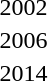<table>
<tr>
<td>2002</td>
<td></td>
<td></td>
<td></td>
</tr>
<tr>
<td>2006</td>
<td></td>
<td></td>
<td></td>
</tr>
<tr>
<td>2014<br></td>
<td></td>
<td></td>
<td></td>
</tr>
</table>
